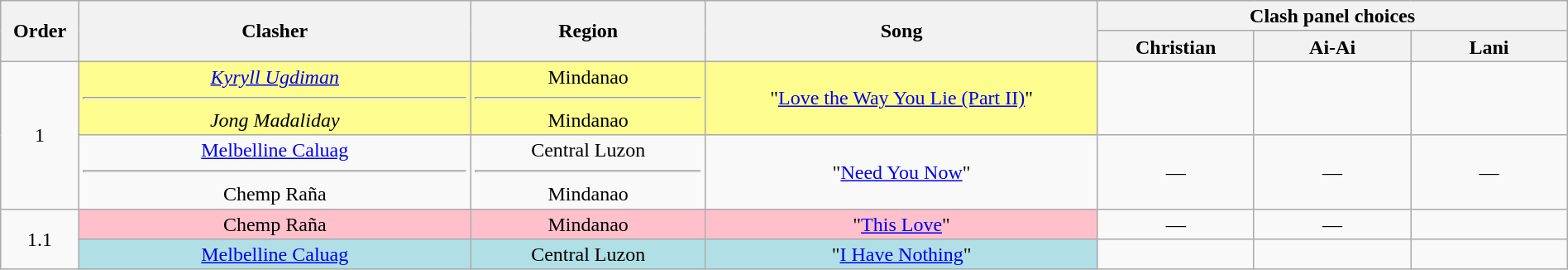<table class="wikitable" style="text-align:center; line-height:17px; width:100%;">
<tr>
<th rowspan="2" width="5%">Order</th>
<th rowspan="2" width="25%">Clasher</th>
<th rowspan="2">Region</th>
<th rowspan="2" width="25%">Song</th>
<th colspan="3" width="30%">Clash panel choices</th>
</tr>
<tr>
<th width="10%">Christian</th>
<th width="10%">Ai-Ai</th>
<th width="10%">Lani</th>
</tr>
<tr>
<td rowspan="2">1</td>
<td style="background:#fdfc8f;"><em><a href='#'>Kyryll Ugdiman</a></em><hr><em>Jong Madaliday</em></td>
<td style="background:#fdfc8f;">Mindanao<hr>Mindanao</td>
<td style="background:#fdfc8f;">"<a href='#'>Love the Way You Lie (Part II)</a>"</td>
<td><strong></strong></td>
<td><strong></strong></td>
<td><strong></strong></td>
</tr>
<tr>
<td><a href='#'>Melbelline Caluag</a><hr>Chemp Raña</td>
<td>Central Luzon<hr>Mindanao</td>
<td>"<a href='#'>Need You Now</a>"</td>
<td>—</td>
<td>—</td>
<td>—</td>
</tr>
<tr>
<td rowspan="2">1.1</td>
<td style="background:pink;">Chemp Raña</td>
<td style="background:pink;">Mindanao</td>
<td style="background:pink;">"<a href='#'>This Love</a>"</td>
<td>—</td>
<td>—</td>
<td></td>
</tr>
<tr>
<td style="background:#b0e0e6;"><a href='#'>Melbelline Caluag</a></td>
<td style="background:#b0e0e6;">Central Luzon</td>
<td style="background:#b0e0e6;">"<a href='#'>I Have Nothing</a>"</td>
<td><strong></strong></td>
<td><strong></strong></td>
<td></td>
</tr>
</table>
